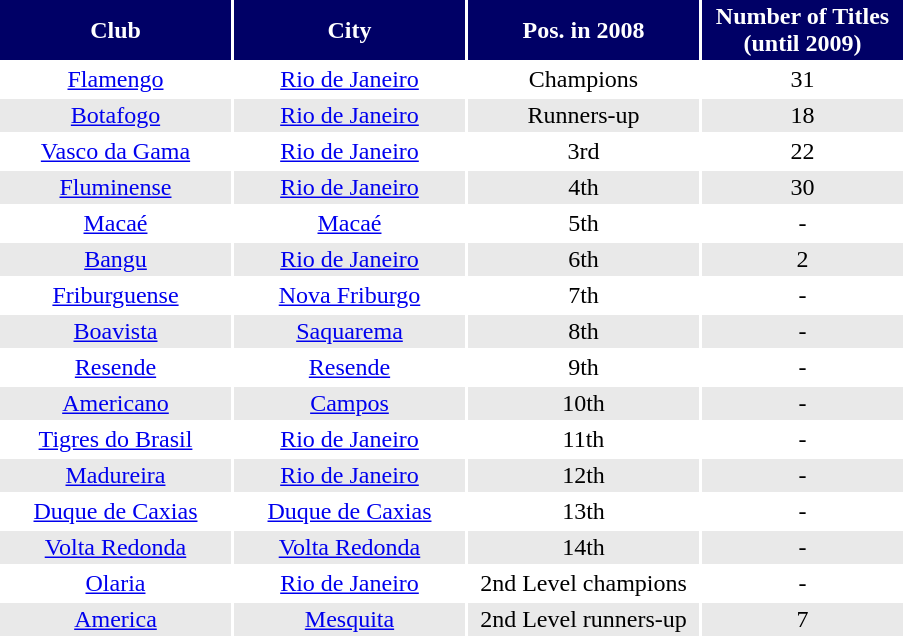<table border="0,75" cellpadding="2" style="text-align: center;">
<tr>
<th style="background: #006; color: #fff;width:150px">Club</th>
<th style="background: #006; color: #fff;width:150px">City</th>
<th style="background: #006; color: #fff;width:150px">Pos. in 2008</th>
<th style="background: #006; color: #fff;width:130px">Number of Titles (until 2009)</th>
</tr>
<tr style="background:white; color:black">
<td><a href='#'>Flamengo</a></td>
<td><a href='#'>Rio de Janeiro</a></td>
<td>Champions</td>
<td>31</td>
</tr>
<tr style="background:#e9e9e9; color:black">
<td><a href='#'>Botafogo</a></td>
<td><a href='#'>Rio de Janeiro</a></td>
<td>Runners-up</td>
<td>18</td>
</tr>
<tr style="background:white; color:black">
<td><a href='#'>Vasco da Gama</a></td>
<td><a href='#'>Rio de Janeiro</a></td>
<td>3rd</td>
<td>22</td>
</tr>
<tr style="background:#e9e9e9; color:black">
<td><a href='#'>Fluminense</a></td>
<td><a href='#'>Rio de Janeiro</a></td>
<td>4th</td>
<td>30</td>
</tr>
<tr style="background:white; color:black">
<td><a href='#'>Macaé</a></td>
<td><a href='#'>Macaé</a></td>
<td>5th</td>
<td>-</td>
</tr>
<tr style="background:#e9e9e9; color:black">
<td><a href='#'>Bangu</a></td>
<td><a href='#'>Rio de Janeiro</a></td>
<td>6th</td>
<td>2</td>
</tr>
<tr style="background:white; color:black">
<td><a href='#'>Friburguense</a></td>
<td><a href='#'>Nova Friburgo</a></td>
<td>7th</td>
<td>-</td>
</tr>
<tr style="background:#e9e9e9; color:black">
<td><a href='#'>Boavista</a></td>
<td><a href='#'>Saquarema</a></td>
<td>8th</td>
<td>-</td>
</tr>
<tr style="background:white; color:black">
<td><a href='#'>Resende</a></td>
<td><a href='#'>Resende</a></td>
<td>9th</td>
<td>-</td>
</tr>
<tr style="background:#e9e9e9; color:black">
<td><a href='#'>Americano</a></td>
<td><a href='#'>Campos</a></td>
<td>10th</td>
<td>-</td>
</tr>
<tr style="background:white; color:black">
<td><a href='#'>Tigres do Brasil</a></td>
<td><a href='#'>Rio de Janeiro</a></td>
<td>11th</td>
<td>-</td>
</tr>
<tr style="background:#e9e9e9; color:black">
<td><a href='#'>Madureira</a></td>
<td><a href='#'>Rio de Janeiro</a></td>
<td>12th</td>
<td>-</td>
</tr>
<tr style="background:white; color:black">
<td><a href='#'>Duque de Caxias</a></td>
<td><a href='#'>Duque de Caxias</a></td>
<td>13th</td>
<td>-</td>
</tr>
<tr style="background:#e9e9e9; color:black">
<td><a href='#'>Volta Redonda</a></td>
<td><a href='#'>Volta Redonda</a></td>
<td>14th</td>
<td>-</td>
</tr>
<tr style="background:white; color:black">
<td><a href='#'>Olaria</a></td>
<td><a href='#'>Rio de Janeiro</a></td>
<td>2nd Level champions</td>
<td>-</td>
</tr>
<tr style="background:#e9e9e9; color:black">
<td><a href='#'>America</a></td>
<td><a href='#'>Mesquita</a></td>
<td>2nd Level runners-up</td>
<td>7</td>
</tr>
</table>
